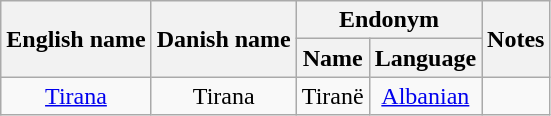<table class="wikitable sortable mw-collapsible" style="text-align:center">
<tr>
<th rowspan="2">English name</th>
<th rowspan="2">Danish name</th>
<th colspan="2">Endonym</th>
<th rowspan="2">Notes</th>
</tr>
<tr>
<th>Name</th>
<th>Language</th>
</tr>
<tr>
<td><a href='#'>Tirana</a></td>
<td>Tirana</td>
<td>Tiranë</td>
<td><a href='#'>Albanian</a></td>
<td></td>
</tr>
</table>
